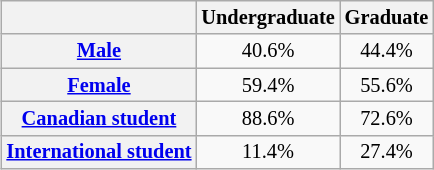<table style="text-align:center; float:right; font-size:85%; margin-left:2em; margin:10px" class="wikitable">
<tr>
<th></th>
<th>Undergraduate</th>
<th>Graduate</th>
</tr>
<tr>
<th><a href='#'>Male</a></th>
<td>40.6%</td>
<td>44.4%</td>
</tr>
<tr>
<th><a href='#'>Female</a></th>
<td>59.4%</td>
<td>55.6%</td>
</tr>
<tr>
<th><a href='#'>Canadian student</a></th>
<td>88.6%</td>
<td>72.6%</td>
</tr>
<tr>
<th><a href='#'>International student</a></th>
<td>11.4%</td>
<td>27.4%</td>
</tr>
</table>
